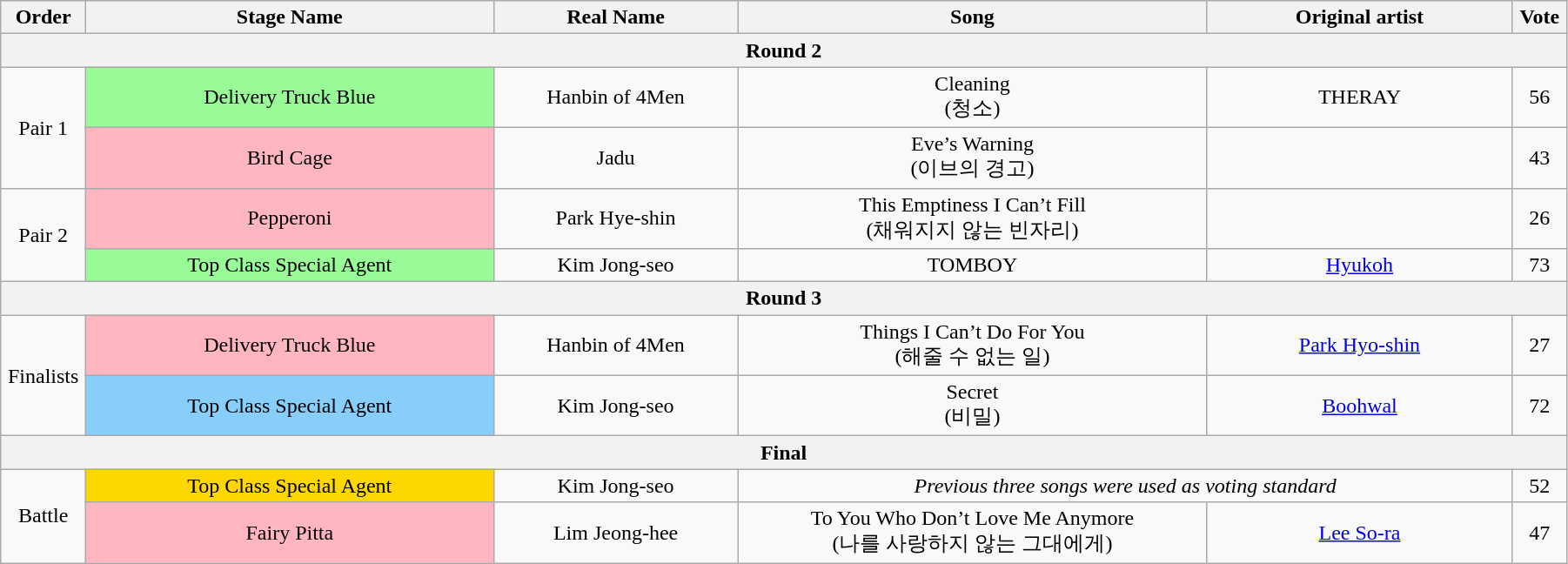<table class="wikitable" style="text-align:center; width:95%;">
<tr>
<th style="width:1%">Order</th>
<th style="width:20%;">Stage Name</th>
<th style="width:12%">Real Name</th>
<th style="width:23%;">Song</th>
<th style="width:15%;">Original artist</th>
<th style="width:1%;">Vote</th>
</tr>
<tr>
<th colspan=6>Round 2</th>
</tr>
<tr>
<td rowspan=2>Pair 1</td>
<td bgcolor="palegreen">Delivery Truck Blue</td>
<td>Hanbin of 4Men</td>
<td>Cleaning<br>(청소)</td>
<td>THERAY</td>
<td>56</td>
</tr>
<tr>
<td bgcolor="lightpink">Bird Cage</td>
<td>Jadu</td>
<td>Eve’s Warning<br>(이브의 경고)</td>
<td></td>
<td>43</td>
</tr>
<tr>
<td rowspan=2>Pair 2</td>
<td bgcolor="lightpink">Pepperoni</td>
<td>Park Hye-shin</td>
<td>This Emptiness I Can’t Fill<br>(채워지지 않는 빈자리)</td>
<td></td>
<td>26</td>
</tr>
<tr>
<td bgcolor="palegreen">Top Class Special Agent</td>
<td>Kim Jong-seo</td>
<td>TOMBOY</td>
<td><a href='#'>Hyukoh</a></td>
<td>73</td>
</tr>
<tr>
<th colspan=6>Round 3</th>
</tr>
<tr>
<td rowspan=2>Finalists</td>
<td bgcolor="lightpink">Delivery Truck Blue</td>
<td>Hanbin of 4Men</td>
<td>Things I Can’t Do For You<br>(해줄 수 없는 일)</td>
<td><a href='#'>Park Hyo-shin</a></td>
<td>27</td>
</tr>
<tr>
<td bgcolor="lightskyblue">Top Class Special Agent</td>
<td>Kim Jong-seo</td>
<td>Secret<br>(비밀)</td>
<td><a href='#'>Boohwal</a></td>
<td>72</td>
</tr>
<tr>
<th colspan=6>Final</th>
</tr>
<tr>
<td rowspan=2>Battle</td>
<td bgcolor="gold">Top Class Special Agent</td>
<td>Kim Jong-seo</td>
<td colspan=2><em>Previous three songs were used as voting standard</em></td>
<td>52</td>
</tr>
<tr>
<td bgcolor="lightpink">Fairy Pitta</td>
<td>Lim Jeong-hee</td>
<td>To You Who Don’t Love Me Anymore<br>(나를 사랑하지 않는 그대에게)</td>
<td><a href='#'>Lee So-ra</a></td>
<td>47</td>
</tr>
</table>
